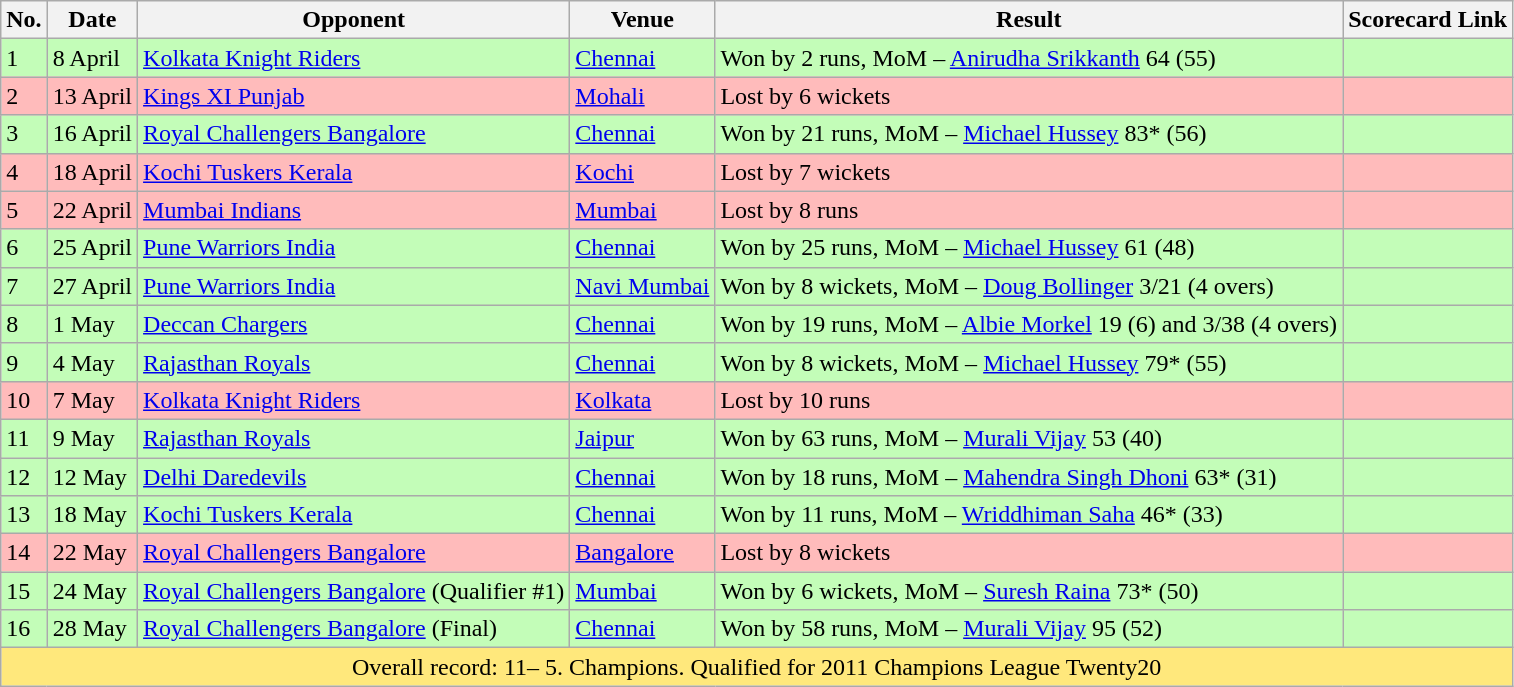<table class="wikitable sortable">
<tr>
<th>No.</th>
<th>Date</th>
<th>Opponent</th>
<th>Venue</th>
<th>Result</th>
<th>Scorecard Link</th>
</tr>
<tr style="background:#c3fdb8;">
<td>1</td>
<td>8 April</td>
<td><a href='#'>Kolkata Knight Riders</a></td>
<td><a href='#'>Chennai</a></td>
<td>Won by 2 runs, MoM –  <a href='#'>Anirudha Srikkanth</a> 64 (55)</td>
<td></td>
</tr>
<tr style="background:#fbb;">
<td>2</td>
<td>13 April</td>
<td><a href='#'>Kings XI Punjab</a></td>
<td><a href='#'>Mohali</a></td>
<td>Lost by 6 wickets</td>
<td></td>
</tr>
<tr style="background:#c3fdb8;">
<td>3</td>
<td>16 April</td>
<td><a href='#'>Royal Challengers Bangalore</a></td>
<td><a href='#'>Chennai</a></td>
<td>Won by 21 runs, MoM –  <a href='#'>Michael Hussey</a> 83* (56)</td>
<td></td>
</tr>
<tr style="background:#fbb;">
<td>4</td>
<td>18 April</td>
<td><a href='#'>Kochi Tuskers Kerala</a></td>
<td><a href='#'>Kochi</a></td>
<td>Lost by 7 wickets</td>
<td></td>
</tr>
<tr style="background:#fbb;">
<td>5</td>
<td>22 April</td>
<td><a href='#'>Mumbai Indians</a></td>
<td><a href='#'>Mumbai</a></td>
<td>Lost by 8 runs</td>
<td></td>
</tr>
<tr style="background:#c3fdb8;">
<td>6</td>
<td>25 April</td>
<td><a href='#'>Pune Warriors India</a></td>
<td><a href='#'>Chennai</a></td>
<td>Won by 25 runs, MoM –  <a href='#'>Michael Hussey</a> 61 (48)</td>
<td></td>
</tr>
<tr style="background:#c3fdb8;">
<td>7</td>
<td>27 April</td>
<td><a href='#'>Pune Warriors India</a></td>
<td><a href='#'>Navi Mumbai</a></td>
<td>Won by 8 wickets, MoM –  <a href='#'>Doug Bollinger</a> 3/21 (4 overs)</td>
<td><br></td>
</tr>
<tr style="background:#c3fdb8;">
<td>8</td>
<td>1 May</td>
<td><a href='#'>Deccan Chargers</a></td>
<td><a href='#'>Chennai</a></td>
<td>Won by 19 runs, MoM –  <a href='#'>Albie Morkel</a> 19 (6) and 3/38 (4 overs)</td>
<td></td>
</tr>
<tr style="background:#c3fdb8;">
<td>9</td>
<td>4 May</td>
<td><a href='#'>Rajasthan Royals</a></td>
<td><a href='#'>Chennai</a></td>
<td>Won by 8 wickets, MoM –  <a href='#'>Michael Hussey</a> 79* (55)</td>
<td></td>
</tr>
<tr style="background:#fbb;">
<td>10</td>
<td>7 May</td>
<td><a href='#'>Kolkata Knight Riders</a></td>
<td><a href='#'>Kolkata</a></td>
<td>Lost by 10 runs</td>
<td></td>
</tr>
<tr style="background:#c3fdb8;">
<td>11</td>
<td>9 May</td>
<td><a href='#'>Rajasthan Royals</a></td>
<td><a href='#'>Jaipur</a></td>
<td>Won by 63 runs, MoM –  <a href='#'>Murali Vijay</a> 53 (40)</td>
<td></td>
</tr>
<tr style="background:#c3fdb8;">
<td>12</td>
<td>12 May</td>
<td><a href='#'>Delhi Daredevils</a></td>
<td><a href='#'>Chennai</a></td>
<td>Won by 18 runs, MoM –  <a href='#'>Mahendra Singh Dhoni</a> 63* (31)</td>
<td></td>
</tr>
<tr style="background:#c3fdb8;">
<td>13</td>
<td>18 May</td>
<td><a href='#'>Kochi Tuskers Kerala</a></td>
<td><a href='#'>Chennai</a></td>
<td>Won by 11 runs, MoM –  <a href='#'>Wriddhiman Saha</a> 46* (33)</td>
<td></td>
</tr>
<tr style="background:#fbb;">
<td>14</td>
<td>22 May</td>
<td><a href='#'>Royal Challengers Bangalore</a></td>
<td><a href='#'>Bangalore</a></td>
<td>Lost by 8 wickets</td>
<td></td>
</tr>
<tr style="background:#c3fdb8;">
<td>15</td>
<td>24 May</td>
<td><a href='#'>Royal Challengers Bangalore</a> (Qualifier #1)</td>
<td><a href='#'>Mumbai</a></td>
<td>Won by 6 wickets, MoM –  <a href='#'>Suresh Raina</a> 73* (50)</td>
<td></td>
</tr>
<tr style="background:#c3fdb8;">
<td>16</td>
<td>28 May</td>
<td><a href='#'>Royal Challengers Bangalore</a> (Final)</td>
<td><a href='#'>Chennai</a></td>
<td>Won by 58 runs, MoM –  <a href='#'>Murali Vijay</a> 95 (52)</td>
<td></td>
</tr>
<tr style="background:#FFE87C;">
<td colspan="6" style="text-align:center;">Overall record: 11– 5. Champions. Qualified for 2011 Champions League Twenty20</td>
</tr>
</table>
